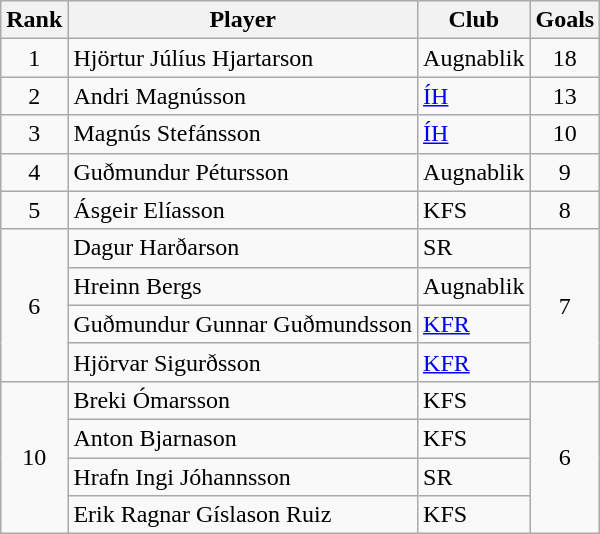<table class="wikitable sortable" style="text-align:center">
<tr>
<th>Rank</th>
<th>Player</th>
<th>Club</th>
<th>Goals</th>
</tr>
<tr>
<td>1</td>
<td align="left"> Hjörtur Júlíus Hjartarson</td>
<td align="left">Augnablik</td>
<td>18</td>
</tr>
<tr>
<td>2</td>
<td align="left"> Andri Magnússon</td>
<td align="left"><a href='#'>ÍH</a></td>
<td>13</td>
</tr>
<tr>
<td>3</td>
<td align="left"> Magnús Stefánsson</td>
<td align="left"><a href='#'>ÍH</a></td>
<td>10</td>
</tr>
<tr>
<td>4</td>
<td align="left"> Guðmundur Pétursson</td>
<td align="left">Augnablik</td>
<td>9</td>
</tr>
<tr>
<td>5</td>
<td align="left"> Ásgeir Elíasson</td>
<td align="left">KFS</td>
<td>8</td>
</tr>
<tr>
<td rowspan="4">6</td>
<td align="left"> Dagur Harðarson</td>
<td align="left">SR</td>
<td rowspan="4">7</td>
</tr>
<tr>
<td align="left"> Hreinn Bergs</td>
<td align="left">Augnablik</td>
</tr>
<tr>
<td align="left"> Guðmundur Gunnar Guðmundsson</td>
<td align="left"><a href='#'>KFR</a></td>
</tr>
<tr>
<td align="left"> Hjörvar Sigurðsson</td>
<td align="left"><a href='#'>KFR</a></td>
</tr>
<tr>
<td rowspan="4">10</td>
<td align="left"> Breki Ómarsson</td>
<td align="left">KFS</td>
<td rowspan="4">6</td>
</tr>
<tr>
<td align="left"> Anton Bjarnason</td>
<td align="left">KFS</td>
</tr>
<tr>
<td align="left"> Hrafn Ingi Jóhannsson</td>
<td align="left">SR</td>
</tr>
<tr>
<td align="left"> Erik Ragnar Gíslason Ruiz</td>
<td align="left">KFS</td>
</tr>
</table>
